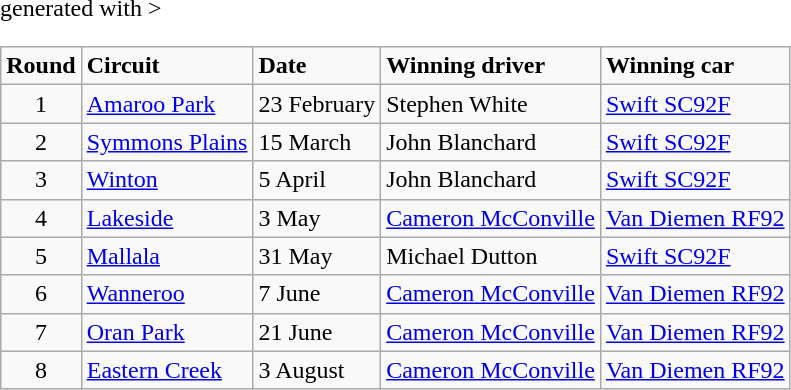<table class="wikitable" <hiddentext>generated with >
<tr style="font-weight:bold">
<td align="center">Round</td>
<td>Circuit</td>
<td>Date</td>
<td>Winning driver</td>
<td>Winning car</td>
</tr>
<tr>
<td align="center">1</td>
<td><a href='#'>Amaroo Park</a></td>
<td>23 February</td>
<td>Stephen White</td>
<td><a href='#'>Swift SC92F</a></td>
</tr>
<tr>
<td align="center">2</td>
<td><a href='#'>Symmons Plains</a></td>
<td>15 March</td>
<td>John Blanchard</td>
<td><a href='#'>Swift SC92F</a></td>
</tr>
<tr>
<td align="center">3</td>
<td><a href='#'>Winton</a></td>
<td>5 April</td>
<td>John Blanchard</td>
<td><a href='#'>Swift SC92F</a></td>
</tr>
<tr>
<td align="center">4</td>
<td><a href='#'>Lakeside</a></td>
<td>3 May</td>
<td><a href='#'>Cameron McConville</a></td>
<td><a href='#'>Van Diemen RF92</a></td>
</tr>
<tr>
<td align="center">5</td>
<td><a href='#'>Mallala</a></td>
<td>31 May</td>
<td>Michael Dutton</td>
<td><a href='#'>Swift SC92F</a></td>
</tr>
<tr>
<td align="center">6</td>
<td><a href='#'>Wanneroo</a></td>
<td>7 June</td>
<td><a href='#'>Cameron McConville</a></td>
<td><a href='#'>Van Diemen RF92</a></td>
</tr>
<tr>
<td align="center">7</td>
<td><a href='#'>Oran Park</a></td>
<td>21 June</td>
<td><a href='#'>Cameron McConville</a></td>
<td><a href='#'>Van Diemen RF92</a></td>
</tr>
<tr>
<td align="center">8</td>
<td><a href='#'>Eastern Creek</a></td>
<td>3 August</td>
<td><a href='#'>Cameron McConville</a></td>
<td><a href='#'>Van Diemen RF92</a></td>
</tr>
</table>
